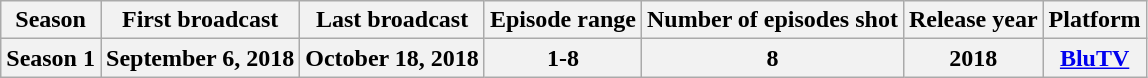<table class="wikitable">
<tr>
<th>Season</th>
<th>First broadcast</th>
<th>Last broadcast</th>
<th>Episode range</th>
<th>Number of episodes shot</th>
<th>Release year</th>
<th>Platform</th>
</tr>
<tr>
<th>Season 1</th>
<th>September 6, 2018</th>
<th>October 18, 2018</th>
<th>1-8</th>
<th>8</th>
<th>2018</th>
<th><a href='#'>BluTV</a></th>
</tr>
</table>
